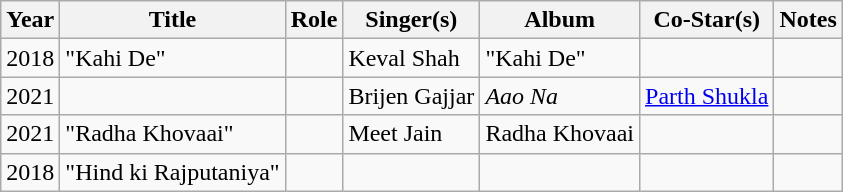<table class="wikitable">
<tr>
<th>Year</th>
<th>Title</th>
<th>Role</th>
<th>Singer(s)</th>
<th>Album</th>
<th>Co-Star(s)</th>
<th>Notes</th>
</tr>
<tr>
<td>2018</td>
<td>"Kahi De"</td>
<td></td>
<td>Keval Shah</td>
<td>"Kahi De"</td>
<td></td>
<td></td>
</tr>
<tr>
<td>2021</td>
<td></td>
<td></td>
<td>Brijen Gajjar</td>
<td><em>Aao Na</em></td>
<td><a href='#'>Parth Shukla</a></td>
<td></td>
</tr>
<tr>
<td>2021</td>
<td>"Radha Khovaai"</td>
<td></td>
<td>Meet Jain</td>
<td>Radha Khovaai</td>
<td></td>
<td></td>
</tr>
<tr>
<td>2018</td>
<td>"Hind ki Rajputaniya"</td>
<td></td>
<td></td>
<td></td>
<td></td>
<td></td>
</tr>
</table>
